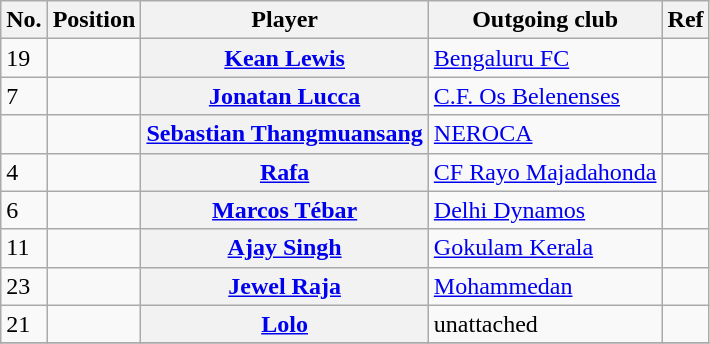<table class="wikitable plainrowheaders" style="text-align:center; text-align:left">
<tr>
<th>No.</th>
<th scope="col">Position</th>
<th scope="col">Player</th>
<th scope="col">Outgoing club</th>
<th scope="col">Ref</th>
</tr>
<tr>
<td>19</td>
<td></td>
<th scope="row"> <a href='#'>Kean Lewis</a></th>
<td> <a href='#'>Bengaluru FC</a></td>
<td></td>
</tr>
<tr>
<td>7</td>
<td></td>
<th scope="row"> <a href='#'>Jonatan Lucca</a></th>
<td> <a href='#'>C.F. Os Belenenses</a></td>
<td></td>
</tr>
<tr>
<td></td>
<td></td>
<th scope="row"> <a href='#'>Sebastian Thangmuansang</a></th>
<td> <a href='#'>NEROCA</a></td>
<td></td>
</tr>
<tr>
<td>4</td>
<td></td>
<th scope="row"> <a href='#'>Rafa</a></th>
<td> <a href='#'>CF Rayo Majadahonda</a></td>
<td></td>
</tr>
<tr>
<td>6</td>
<td></td>
<th scope="row"> <a href='#'>Marcos Tébar</a></th>
<td> <a href='#'>Delhi Dynamos</a></td>
<td></td>
</tr>
<tr>
<td>11</td>
<td></td>
<th scope="row"> <a href='#'>Ajay Singh</a></th>
<td> <a href='#'>Gokulam Kerala</a></td>
<td></td>
</tr>
<tr>
<td>23</td>
<td></td>
<th scope="row"> <a href='#'>Jewel Raja</a></th>
<td> <a href='#'>Mohammedan</a></td>
<td></td>
</tr>
<tr>
<td>21</td>
<td></td>
<th scope="row"> <a href='#'>Lolo</a></th>
<td>unattached</td>
<td></td>
</tr>
<tr>
</tr>
</table>
